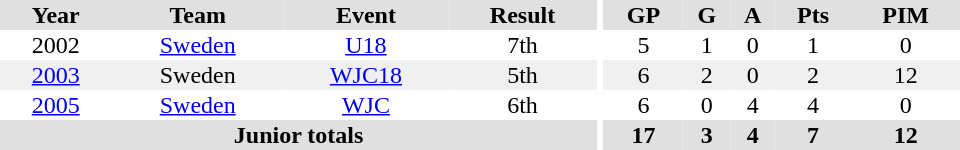<table border="0" cellpadding="1" cellspacing="0" ID="Table3" style="text-align:center; width:40em">
<tr ALIGN="center" bgcolor="#e0e0e0">
<th>Year</th>
<th>Team</th>
<th>Event</th>
<th>Result</th>
<th rowspan="99" bgcolor="#ffffff"></th>
<th>GP</th>
<th>G</th>
<th>A</th>
<th>Pts</th>
<th>PIM</th>
</tr>
<tr>
<td>2002</td>
<td><a href='#'>Sweden</a></td>
<td><a href='#'>U18</a></td>
<td>7th</td>
<td>5</td>
<td>1</td>
<td>0</td>
<td>1</td>
<td>0</td>
</tr>
<tr bgcolor="#f0f0f0">
<td><a href='#'>2003</a></td>
<td>Sweden</td>
<td><a href='#'>WJC18</a></td>
<td>5th</td>
<td>6</td>
<td>2</td>
<td>0</td>
<td>2</td>
<td>12</td>
</tr>
<tr>
<td><a href='#'>2005</a></td>
<td><a href='#'>Sweden</a></td>
<td><a href='#'>WJC</a></td>
<td>6th</td>
<td>6</td>
<td>0</td>
<td>4</td>
<td>4</td>
<td>0</td>
</tr>
<tr bgcolor="#e0e0e0">
<th colspan="4">Junior totals</th>
<th>17</th>
<th>3</th>
<th>4</th>
<th>7</th>
<th>12</th>
</tr>
</table>
